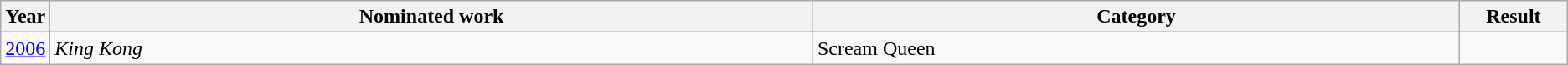<table class=wikitable>
<tr>
<th scope="col" style="width:1em;">Year</th>
<th scope="col" style="width:39em;">Nominated work</th>
<th scope="col" style="width:33em;">Category</th>
<th scope="col" style="width:5em;">Result</th>
</tr>
<tr>
<td><a href='#'>2006</a></td>
<td><em>King Kong</em></td>
<td>Scream Queen</td>
<td></td>
</tr>
</table>
